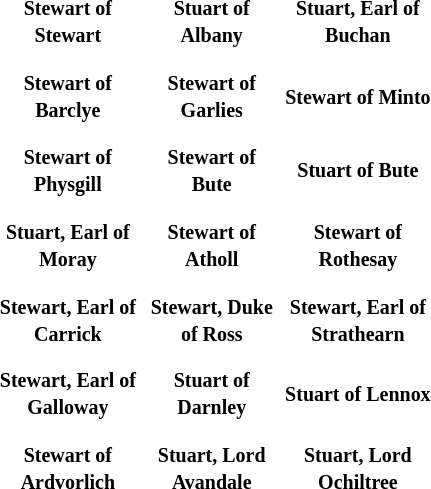<table style="width:300px; height:350px" border=0" align="right">
<tr>
<th><small>Stewart of Stewart</small></th>
<th><small>Stuart of Albany</small></th>
<th><small>Stuart, Earl of Buchan</small></th>
</tr>
<tr>
<th><small>Stewart of Barclye</small></th>
<th><small>Stewart of Garlies</small></th>
<th><small>Stewart of Minto</small></th>
</tr>
<tr>
<th><small>Stewart of Physgill</small></th>
<th><small>Stewart of Bute</small></th>
<th><small>Stuart of Bute</small></th>
</tr>
<tr>
<th><small>Stuart, Earl of Moray</small></th>
<th><small>Stewart of Atholl</small></th>
<th><small>Stewart of Rothesay</small></th>
</tr>
<tr>
<th><small>Stewart, Earl of Carrick</small></th>
<th><small>Stewart, Duke of Ross</small></th>
<th><small>Stewart, Earl of Strathearn</small></th>
</tr>
<tr>
<th><small>Stewart, Earl of Galloway</small></th>
<th><small>Stuart of Darnley</small></th>
<th><small>Stuart of Lennox</small></th>
</tr>
<tr>
<th><small>Stewart of Ardvorlich</small></th>
<th><small>Stuart, Lord Avandale</small></th>
<th><small>Stuart, Lord Ochiltree</small></th>
</tr>
</table>
